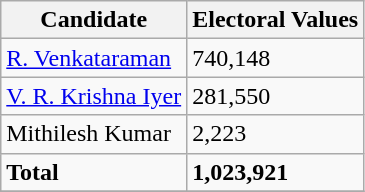<table class="wikitable" border="1">
<tr>
<th>Candidate</th>
<th>Electoral Values</th>
</tr>
<tr>
<td><a href='#'>R. Venkataraman</a></td>
<td>740,148</td>
</tr>
<tr>
<td><a href='#'>V. R. Krishna Iyer</a></td>
<td>281,550</td>
</tr>
<tr>
<td>Mithilesh Kumar</td>
<td>2,223</td>
</tr>
<tr>
<td><strong>Total</strong></td>
<td><strong>1,023,921</strong></td>
</tr>
<tr>
</tr>
</table>
